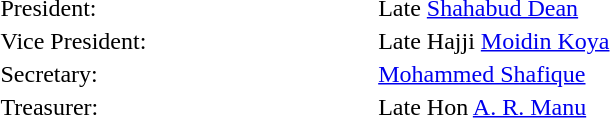<table border = "0" width = "40%">
<tr>
<td width = "20%">President:</td>
<td width = "20%">Late <a href='#'>Shahabud Dean</a></td>
</tr>
<tr>
<td>Vice President:</td>
<td>Late Hajji <a href='#'>Moidin Koya</a></td>
</tr>
<tr>
<td>Secretary:</td>
<td><a href='#'>Mohammed Shafique</a></td>
</tr>
<tr>
<td>Treasurer:</td>
<td>Late Hon <a href='#'>A. R. Manu</a></td>
</tr>
</table>
